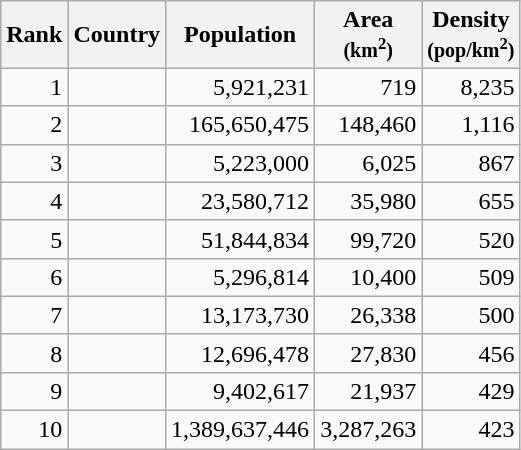<table class="wikitable sortable" style="text-align:right">
<tr>
<th scope="col">Rank</th>
<th scope="col">Country</th>
<th scope="col">Population</th>
<th scope="col">Area<br><small>(km<sup>2</sup>)</small></th>
<th scope="col">Density<br><small>(pop/km<sup>2</sup>)</small></th>
</tr>
<tr>
<td>1</td>
<td align=left></td>
<td>5,921,231</td>
<td>719</td>
<td>8,235</td>
</tr>
<tr>
<td>2</td>
<td align=left></td>
<td>165,650,475</td>
<td>148,460</td>
<td>1,116</td>
</tr>
<tr>
<td>3</td>
<td align=left><br></td>
<td>5,223,000</td>
<td>6,025</td>
<td>867</td>
</tr>
<tr>
<td>4</td>
<td align="left"></td>
<td>23,580,712</td>
<td>35,980</td>
<td>655</td>
</tr>
<tr>
<td>5</td>
<td align="left"></td>
<td>51,844,834</td>
<td>99,720</td>
<td>520</td>
</tr>
<tr>
<td>6</td>
<td align="left"></td>
<td>5,296,814</td>
<td>10,400</td>
<td>509</td>
</tr>
<tr>
<td>7</td>
<td align="left"></td>
<td>13,173,730</td>
<td>26,338</td>
<td>500</td>
</tr>
<tr>
<td>8</td>
<td align="left"></td>
<td>12,696,478</td>
<td>27,830</td>
<td>456</td>
</tr>
<tr>
<td>9</td>
<td align="left"></td>
<td>9,402,617</td>
<td>21,937</td>
<td>429</td>
</tr>
<tr>
<td>10</td>
<td align="left"></td>
<td>1,389,637,446</td>
<td>3,287,263</td>
<td>423</td>
</tr>
</table>
